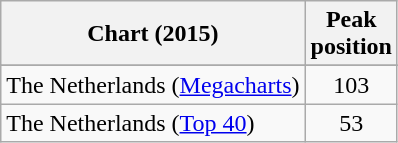<table class="wikitable sortable">
<tr>
<th>Chart (2015)</th>
<th>Peak<br>position</th>
</tr>
<tr>
</tr>
<tr>
<td>The Netherlands (<a href='#'>Megacharts</a>)</td>
<td style="text-align:center;">103</td>
</tr>
<tr>
<td>The Netherlands (<a href='#'>Top 40</a>)</td>
<td style="text-align:center;">53</td>
</tr>
</table>
